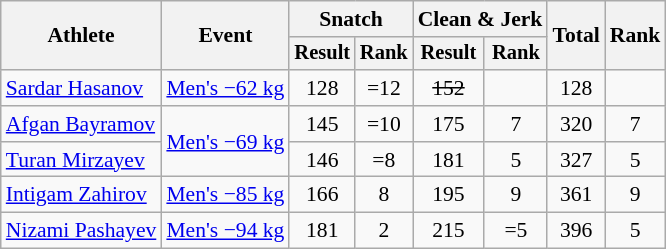<table class="wikitable" style="font-size:90%">
<tr>
<th rowspan="2">Athlete</th>
<th rowspan="2">Event</th>
<th colspan="2">Snatch</th>
<th colspan="2">Clean & Jerk</th>
<th rowspan="2">Total</th>
<th rowspan="2">Rank</th>
</tr>
<tr style="font-size:95%">
<th>Result</th>
<th>Rank</th>
<th>Result</th>
<th>Rank</th>
</tr>
<tr align=center>
<td align=left><a href='#'>Sardar Hasanov</a></td>
<td align=left><a href='#'>Men's −62 kg</a></td>
<td>128</td>
<td>=12</td>
<td><s>152</s></td>
<td></td>
<td>128</td>
<td></td>
</tr>
<tr align=center>
<td align=left><a href='#'>Afgan Bayramov</a></td>
<td align=left rowspan=2><a href='#'>Men's −69 kg</a></td>
<td>145</td>
<td>=10</td>
<td>175</td>
<td>7</td>
<td>320</td>
<td>7</td>
</tr>
<tr align=center>
<td align=left><a href='#'>Turan Mirzayev</a></td>
<td>146</td>
<td>=8</td>
<td>181</td>
<td>5</td>
<td>327</td>
<td>5</td>
</tr>
<tr align=center>
<td align=left><a href='#'>Intigam Zahirov</a></td>
<td align=left><a href='#'>Men's −85 kg</a></td>
<td>166</td>
<td>8</td>
<td>195</td>
<td>9</td>
<td>361</td>
<td>9</td>
</tr>
<tr align=center>
<td align=left><a href='#'>Nizami Pashayev</a></td>
<td align=left><a href='#'>Men's −94 kg</a></td>
<td>181</td>
<td>2</td>
<td>215</td>
<td>=5</td>
<td>396</td>
<td>5</td>
</tr>
</table>
